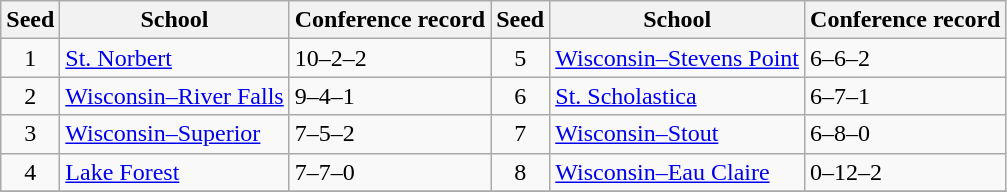<table class="wikitable">
<tr>
<th>Seed</th>
<th>School</th>
<th>Conference record</th>
<th>Seed</th>
<th>School</th>
<th>Conference record</th>
</tr>
<tr>
<td align=center>1</td>
<td><a href='#'>St. Norbert</a></td>
<td>10–2–2</td>
<td align=center>5</td>
<td><a href='#'>Wisconsin–Stevens Point</a></td>
<td>6–6–2</td>
</tr>
<tr>
<td align=center>2</td>
<td><a href='#'>Wisconsin–River Falls</a></td>
<td>9–4–1</td>
<td align=center>6</td>
<td><a href='#'>St. Scholastica</a></td>
<td>6–7–1</td>
</tr>
<tr>
<td align=center>3</td>
<td><a href='#'>Wisconsin–Superior</a></td>
<td>7–5–2</td>
<td align=center>7</td>
<td><a href='#'>Wisconsin–Stout</a></td>
<td>6–8–0</td>
</tr>
<tr>
<td align=center>4</td>
<td><a href='#'>Lake Forest</a></td>
<td>7–7–0</td>
<td align=center>8</td>
<td><a href='#'>Wisconsin–Eau Claire</a></td>
<td>0–12–2</td>
</tr>
<tr>
</tr>
</table>
